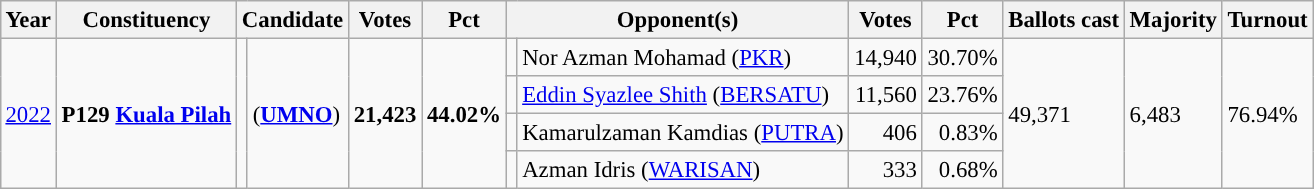<table class="wikitable" style="margin:0.5em ; font-size:95%">
<tr>
<th>Year</th>
<th>Constituency</th>
<th colspan=2>Candidate</th>
<th>Votes</th>
<th>Pct</th>
<th colspan=2>Opponent(s)</th>
<th>Votes</th>
<th>Pct</th>
<th>Ballots cast</th>
<th>Majority</th>
<th>Turnout</th>
</tr>
<tr>
<td rowspan=4><a href='#'>2022</a></td>
<td rowspan=4><strong>P129 <a href='#'>Kuala Pilah</a></strong></td>
<td rowspan=4 ></td>
<td rowspan=4> (<a href='#'><strong>UMNO</strong></a>)</td>
<td rowspan=4 align="right"><strong>21,423</strong></td>
<td rowspan=4><strong>44.02%</strong></td>
<td></td>
<td>Nor Azman Mohamad (<a href='#'>PKR</a>)</td>
<td align="right">14,940</td>
<td>30.70%</td>
<td rowspan=4>49,371</td>
<td rowspan=4>6,483</td>
<td rowspan=4>76.94%</td>
</tr>
<tr>
<td></td>
<td><a href='#'>Eddin Syazlee Shith</a> (<a href='#'>BERSATU</a>)</td>
<td align="right">11,560</td>
<td>23.76%</td>
</tr>
<tr>
<td bgcolor=></td>
<td>Kamarulzaman Kamdias (<a href='#'>PUTRA</a>)</td>
<td align="right">406</td>
<td align=right>0.83%</td>
</tr>
<tr>
<td></td>
<td>Azman Idris (<a href='#'>WARISAN</a>)</td>
<td align="right">333</td>
<td align=right>0.68%</td>
</tr>
</table>
